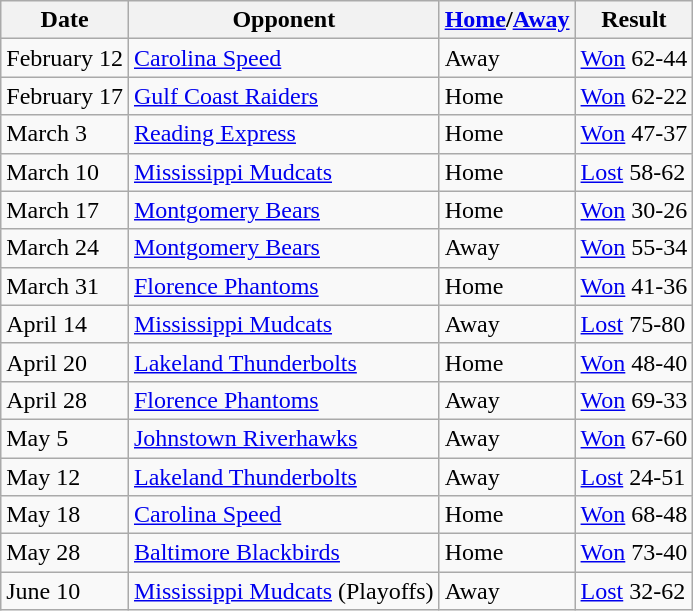<table class="wikitable">
<tr>
<th>Date</th>
<th>Opponent</th>
<th><a href='#'>Home</a>/<a href='#'>Away</a></th>
<th>Result</th>
</tr>
<tr>
<td>February 12</td>
<td><a href='#'>Carolina Speed</a></td>
<td>Away</td>
<td><a href='#'>Won</a> 62-44</td>
</tr>
<tr>
<td>February 17</td>
<td><a href='#'>Gulf Coast Raiders</a></td>
<td>Home</td>
<td><a href='#'>Won</a> 62-22</td>
</tr>
<tr>
<td>March 3</td>
<td><a href='#'>Reading Express</a></td>
<td>Home</td>
<td><a href='#'>Won</a> 47-37</td>
</tr>
<tr>
<td>March 10</td>
<td><a href='#'>Mississippi Mudcats</a></td>
<td>Home</td>
<td><a href='#'>Lost</a> 58-62</td>
</tr>
<tr>
<td>March 17</td>
<td><a href='#'>Montgomery Bears</a></td>
<td>Home</td>
<td><a href='#'>Won</a> 30-26</td>
</tr>
<tr>
<td>March 24</td>
<td><a href='#'>Montgomery Bears</a></td>
<td>Away</td>
<td><a href='#'>Won</a> 55-34</td>
</tr>
<tr>
<td>March 31</td>
<td><a href='#'>Florence Phantoms</a></td>
<td>Home</td>
<td><a href='#'>Won</a> 41-36</td>
</tr>
<tr>
<td>April 14</td>
<td><a href='#'>Mississippi Mudcats</a></td>
<td>Away</td>
<td><a href='#'>Lost</a> 75-80</td>
</tr>
<tr>
<td>April 20</td>
<td><a href='#'>Lakeland Thunderbolts</a></td>
<td>Home</td>
<td><a href='#'>Won</a> 48-40</td>
</tr>
<tr>
<td>April 28</td>
<td><a href='#'>Florence Phantoms</a></td>
<td>Away</td>
<td><a href='#'>Won</a> 69-33</td>
</tr>
<tr>
<td>May 5</td>
<td><a href='#'>Johnstown Riverhawks</a></td>
<td>Away</td>
<td><a href='#'>Won</a> 67-60</td>
</tr>
<tr>
<td>May 12</td>
<td><a href='#'>Lakeland Thunderbolts</a></td>
<td>Away</td>
<td><a href='#'>Lost</a> 24-51</td>
</tr>
<tr>
<td>May 18</td>
<td><a href='#'>Carolina Speed</a></td>
<td>Home</td>
<td><a href='#'>Won</a> 68-48</td>
</tr>
<tr>
<td>May 28</td>
<td><a href='#'>Baltimore Blackbirds</a></td>
<td>Home</td>
<td><a href='#'>Won</a> 73-40</td>
</tr>
<tr>
<td>June 10</td>
<td><a href='#'>Mississippi Mudcats</a> (Playoffs)</td>
<td>Away</td>
<td><a href='#'>Lost</a> 32-62</td>
</tr>
</table>
